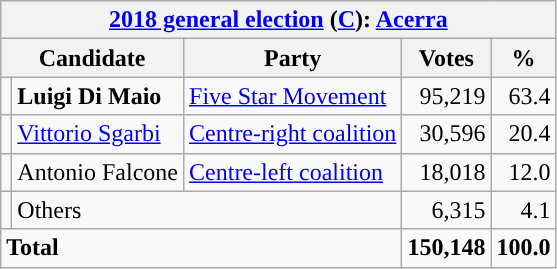<table class=wikitable style=text-align:right>
<tr>
<th colspan=5><a href='#'>2018 general election</a> (<a href='#'>C</a>): <a href='#'>Acerra</a></th>
</tr>
<tr>
<th colspan=2>Candidate</th>
<th>Party</th>
<th>Votes</th>
<th>%</th>
</tr>
<tr>
<td></td>
<td align=left><strong>Luigi Di Maio</strong></td>
<td align=left><a href='#'>Five Star Movement</a></td>
<td>95,219</td>
<td>63.4</td>
</tr>
<tr>
<td></td>
<td align=left><a href='#'>Vittorio Sgarbi</a></td>
<td align=left><a href='#'>Centre-right coalition</a></td>
<td>30,596</td>
<td>20.4</td>
</tr>
<tr>
<td></td>
<td align=left>Antonio Falcone</td>
<td align=left><a href='#'>Centre-left coalition</a></td>
<td>18,018</td>
<td>12.0</td>
</tr>
<tr>
<td></td>
<td align=left colspan=2>Others</td>
<td>6,315</td>
<td>4.1</td>
</tr>
<tr>
<td align=left colspan=3><strong>Total</strong></td>
<td><strong>150,148</strong></td>
<td><strong>100.0</strong></td>
</tr>
</table>
